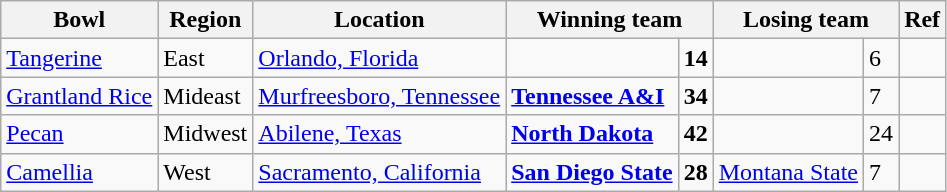<table class="wikitable">
<tr>
<th>Bowl</th>
<th>Region</th>
<th>Location</th>
<th colspan="2">Winning team</th>
<th colspan="2">Losing team</th>
<th>Ref</th>
</tr>
<tr>
<td><a href='#'>Tangerine</a></td>
<td>East</td>
<td><a href='#'>Orlando, Florida</a></td>
<td><strong></strong></td>
<td><strong>14</strong></td>
<td></td>
<td>6</td>
<td></td>
</tr>
<tr>
<td><a href='#'>Grantland Rice</a></td>
<td>Mideast</td>
<td><a href='#'>Murfreesboro, Tennessee</a></td>
<td><strong><a href='#'>Tennessee A&I</a></strong></td>
<td><strong>34</strong></td>
<td></td>
<td>7</td>
<td></td>
</tr>
<tr>
<td><a href='#'>Pecan</a></td>
<td>Midwest</td>
<td><a href='#'>Abilene, Texas</a></td>
<td><strong><a href='#'>North Dakota</a></strong></td>
<td><strong>42</strong></td>
<td></td>
<td>24</td>
<td></td>
</tr>
<tr>
<td><a href='#'>Camellia</a></td>
<td>West</td>
<td><a href='#'>Sacramento, California</a></td>
<td><strong><a href='#'>San Diego State</a></strong></td>
<td><strong>28</strong></td>
<td><a href='#'>Montana State</a></td>
<td>7</td>
<td></td>
</tr>
</table>
